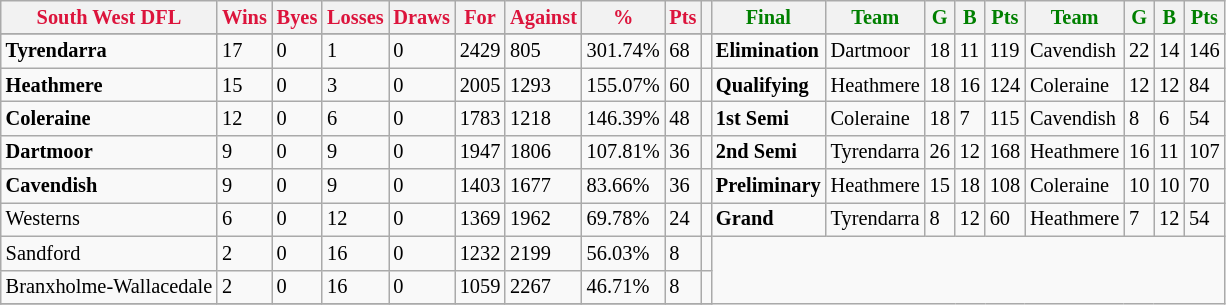<table style="font-size: 85%; text-align: left;" class="wikitable">
<tr>
<th style="color:crimson">South West DFL</th>
<th style="color:crimson">Wins</th>
<th style="color:crimson">Byes</th>
<th style="color:crimson">Losses</th>
<th style="color:crimson">Draws</th>
<th style="color:crimson">For</th>
<th style="color:crimson">Against</th>
<th style="color:crimson">%</th>
<th style="color:crimson">Pts</th>
<th></th>
<th style="color:green">Final</th>
<th style="color:green">Team</th>
<th style="color:green">G</th>
<th style="color:green">B</th>
<th style="color:green">Pts</th>
<th style="color:green">Team</th>
<th style="color:green">G</th>
<th style="color:green">B</th>
<th style="color:green">Pts</th>
</tr>
<tr>
</tr>
<tr>
</tr>
<tr>
<td><strong>	Tyrendarra	</strong></td>
<td>17</td>
<td>0</td>
<td>1</td>
<td>0</td>
<td>2429</td>
<td>805</td>
<td>301.74%</td>
<td>68</td>
<td></td>
<td><strong>Elimination</strong></td>
<td>Dartmoor</td>
<td>18</td>
<td>11</td>
<td>119</td>
<td>Cavendish</td>
<td>22</td>
<td>14</td>
<td>146</td>
</tr>
<tr>
<td><strong>	Heathmere	</strong></td>
<td>15</td>
<td>0</td>
<td>3</td>
<td>0</td>
<td>2005</td>
<td>1293</td>
<td>155.07%</td>
<td>60</td>
<td></td>
<td><strong>Qualifying</strong></td>
<td>Heathmere</td>
<td>18</td>
<td>16</td>
<td>124</td>
<td>Coleraine</td>
<td>12</td>
<td>12</td>
<td>84</td>
</tr>
<tr>
<td><strong>	Coleraine	</strong></td>
<td>12</td>
<td>0</td>
<td>6</td>
<td>0</td>
<td>1783</td>
<td>1218</td>
<td>146.39%</td>
<td>48</td>
<td></td>
<td><strong>1st Semi</strong></td>
<td>Coleraine</td>
<td>18</td>
<td>7</td>
<td>115</td>
<td>Cavendish</td>
<td>8</td>
<td>6</td>
<td>54</td>
</tr>
<tr>
<td><strong>	Dartmoor	</strong></td>
<td>9</td>
<td>0</td>
<td>9</td>
<td>0</td>
<td>1947</td>
<td>1806</td>
<td>107.81%</td>
<td>36</td>
<td></td>
<td><strong>2nd Semi</strong></td>
<td>Tyrendarra</td>
<td>26</td>
<td>12</td>
<td>168</td>
<td>Heathmere</td>
<td>16</td>
<td>11</td>
<td>107</td>
</tr>
<tr>
<td><strong>	Cavendish	</strong></td>
<td>9</td>
<td>0</td>
<td>9</td>
<td>0</td>
<td>1403</td>
<td>1677</td>
<td>83.66%</td>
<td>36</td>
<td></td>
<td><strong>Preliminary</strong></td>
<td>Heathmere</td>
<td>15</td>
<td>18</td>
<td>108</td>
<td>Coleraine</td>
<td>10</td>
<td>10</td>
<td>70</td>
</tr>
<tr>
<td>Westerns</td>
<td>6</td>
<td>0</td>
<td>12</td>
<td>0</td>
<td>1369</td>
<td>1962</td>
<td>69.78%</td>
<td>24</td>
<td></td>
<td><strong>Grand</strong></td>
<td>Tyrendarra</td>
<td>8</td>
<td>12</td>
<td>60</td>
<td>Heathmere</td>
<td>7</td>
<td>12</td>
<td>54</td>
</tr>
<tr>
<td>Sandford</td>
<td>2</td>
<td>0</td>
<td>16</td>
<td>0</td>
<td>1232</td>
<td>2199</td>
<td>56.03%</td>
<td>8</td>
<td></td>
</tr>
<tr>
<td>Branxholme-Wallacedale</td>
<td>2</td>
<td>0</td>
<td>16</td>
<td>0</td>
<td>1059</td>
<td>2267</td>
<td>46.71%</td>
<td>8</td>
<td></td>
</tr>
<tr>
</tr>
</table>
